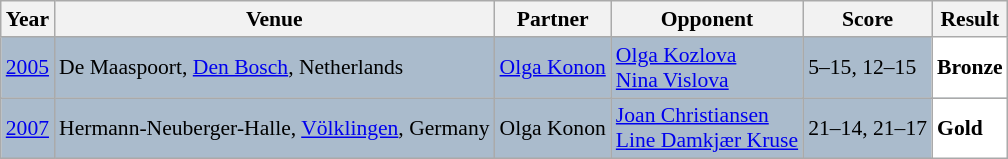<table class="sortable wikitable" style="font-size: 90%;">
<tr>
<th>Year</th>
<th>Venue</th>
<th>Partner</th>
<th>Opponent</th>
<th>Score</th>
<th>Result</th>
</tr>
<tr style="background:#AABBCC">
<td align="center"><a href='#'>2005</a></td>
<td align="left">De Maaspoort, <a href='#'>Den Bosch</a>, Netherlands</td>
<td align="left"> <a href='#'>Olga Konon</a></td>
<td align="left"> <a href='#'>Olga Kozlova</a><br> <a href='#'>Nina Vislova</a></td>
<td align="left">5–15, 12–15</td>
<td style="text-align:left; background:white"> <strong>Bronze</strong></td>
</tr>
<tr style="background:#AABBCC">
<td align="center"><a href='#'>2007</a></td>
<td align="left">Hermann-Neuberger-Halle, <a href='#'>Völklingen</a>, Germany</td>
<td align="left"> Olga Konon</td>
<td align="left"> <a href='#'>Joan Christiansen</a><br> <a href='#'>Line Damkjær Kruse</a></td>
<td align="left">21–14, 21–17</td>
<td style="text-align:left; background:white"> <strong>Gold</strong></td>
</tr>
</table>
